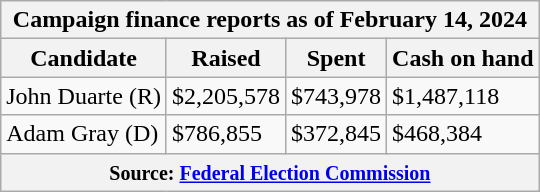<table class="wikitable sortable">
<tr>
<th colspan=4>Campaign finance reports as of February 14, 2024</th>
</tr>
<tr style="text-align:center;">
<th>Candidate</th>
<th>Raised</th>
<th>Spent</th>
<th>Cash on hand</th>
</tr>
<tr>
<td>John Duarte (R)</td>
<td>$2,205,578</td>
<td>$743,978</td>
<td>$1,487,118</td>
</tr>
<tr>
<td>Adam Gray (D)</td>
<td>$786,855</td>
<td>$372,845</td>
<td>$468,384</td>
</tr>
<tr>
<th colspan="4"><small>Source: <a href='#'>Federal Election Commission</a></small></th>
</tr>
</table>
